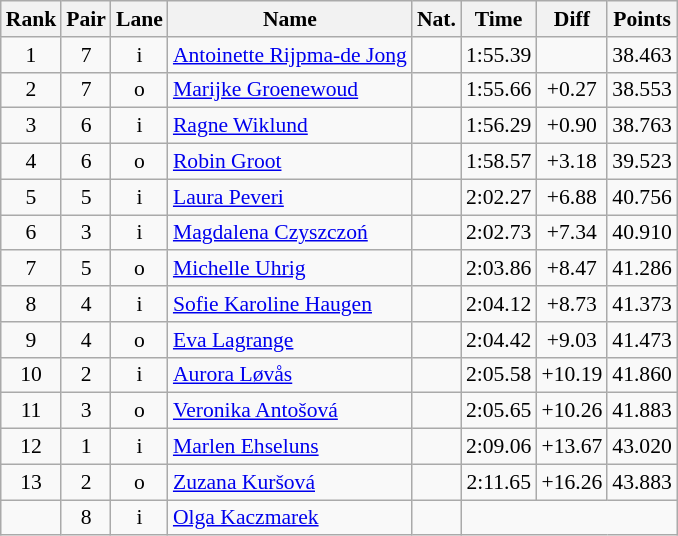<table class="wikitable sortable" style="text-align:center; font-size:90%">
<tr>
<th>Rank</th>
<th>Pair</th>
<th>Lane</th>
<th>Name</th>
<th>Nat.</th>
<th>Time</th>
<th>Diff</th>
<th>Points</th>
</tr>
<tr>
<td>1</td>
<td>7</td>
<td>i</td>
<td align=left><a href='#'>Antoinette Rijpma-de Jong</a></td>
<td></td>
<td>1:55.39</td>
<td></td>
<td>38.463</td>
</tr>
<tr>
<td>2</td>
<td>7</td>
<td>o</td>
<td align=left><a href='#'>Marijke Groenewoud</a></td>
<td></td>
<td>1:55.66</td>
<td>+0.27</td>
<td>38.553</td>
</tr>
<tr>
<td>3</td>
<td>6</td>
<td>i</td>
<td align=left><a href='#'>Ragne Wiklund</a></td>
<td></td>
<td>1:56.29</td>
<td>+0.90</td>
<td>38.763</td>
</tr>
<tr>
<td>4</td>
<td>6</td>
<td>o</td>
<td align=left><a href='#'>Robin Groot</a></td>
<td></td>
<td>1:58.57</td>
<td>+3.18</td>
<td>39.523</td>
</tr>
<tr>
<td>5</td>
<td>5</td>
<td>i</td>
<td align=left><a href='#'>Laura Peveri</a></td>
<td></td>
<td>2:02.27</td>
<td>+6.88</td>
<td>40.756</td>
</tr>
<tr>
<td>6</td>
<td>3</td>
<td>i</td>
<td align=left><a href='#'>Magdalena Czyszczoń</a></td>
<td></td>
<td>2:02.73</td>
<td>+7.34</td>
<td>40.910</td>
</tr>
<tr>
<td>7</td>
<td>5</td>
<td>o</td>
<td align=left><a href='#'>Michelle Uhrig</a></td>
<td></td>
<td>2:03.86</td>
<td>+8.47</td>
<td>41.286</td>
</tr>
<tr>
<td>8</td>
<td>4</td>
<td>i</td>
<td align=left><a href='#'>Sofie Karoline Haugen</a></td>
<td></td>
<td>2:04.12</td>
<td>+8.73</td>
<td>41.373</td>
</tr>
<tr>
<td>9</td>
<td>4</td>
<td>o</td>
<td align=left><a href='#'>Eva Lagrange</a></td>
<td></td>
<td>2:04.42</td>
<td>+9.03</td>
<td>41.473</td>
</tr>
<tr>
<td>10</td>
<td>2</td>
<td>i</td>
<td align=left><a href='#'>Aurora Løvås</a></td>
<td></td>
<td>2:05.58</td>
<td>+10.19</td>
<td>41.860</td>
</tr>
<tr>
<td>11</td>
<td>3</td>
<td>o</td>
<td align=left><a href='#'>Veronika Antošová</a></td>
<td></td>
<td>2:05.65</td>
<td>+10.26</td>
<td>41.883</td>
</tr>
<tr>
<td>12</td>
<td>1</td>
<td>i</td>
<td align=left><a href='#'>Marlen Ehseluns</a></td>
<td></td>
<td>2:09.06</td>
<td>+13.67</td>
<td>43.020</td>
</tr>
<tr>
<td>13</td>
<td>2</td>
<td>o</td>
<td align=left><a href='#'>Zuzana Kuršová</a></td>
<td></td>
<td>2:11.65</td>
<td>+16.26</td>
<td>43.883</td>
</tr>
<tr>
<td></td>
<td>8</td>
<td>i</td>
<td align=left><a href='#'>Olga Kaczmarek</a></td>
<td></td>
<td colspan=3></td>
</tr>
</table>
